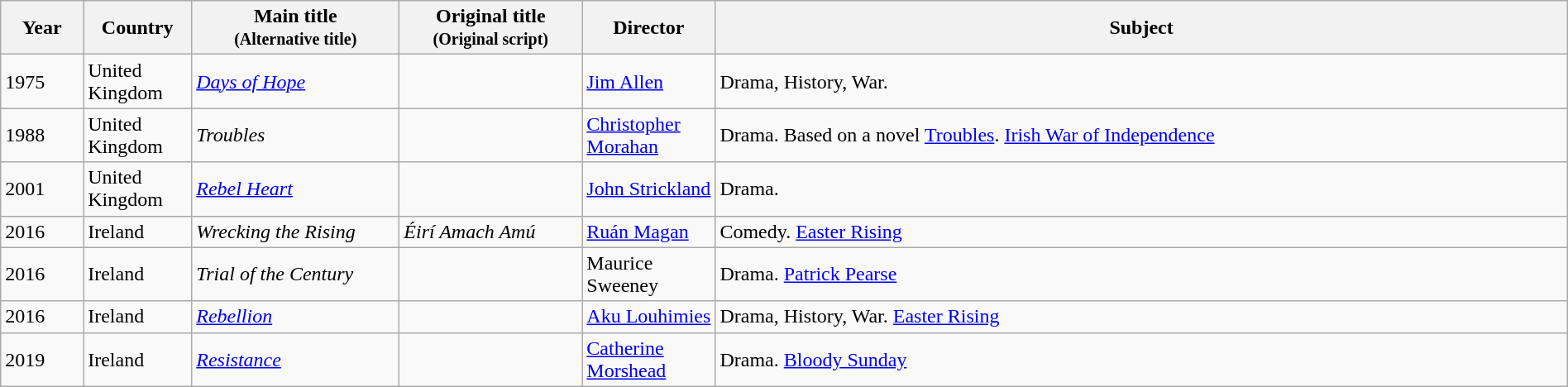<table class="wikitable sortable" style="width:100%;">
<tr>
<th>Year</th>
<th width= 80>Country</th>
<th class="unsortable" style="width:160px;">Main title<br><small>(Alternative title)</small></th>
<th class="unsortable" style="width:140px;">Original title<br><small>(Original script)</small></th>
<th width=100>Director</th>
<th class="unsortable">Subject</th>
</tr>
<tr>
<td>1975</td>
<td>United Kingdom</td>
<td><em><a href='#'>Days of Hope</a></em></td>
<td></td>
<td><a href='#'>Jim Allen</a></td>
<td>Drama, History, War.</td>
</tr>
<tr>
<td>1988</td>
<td>United Kingdom</td>
<td><em>Troubles</em></td>
<td></td>
<td><a href='#'>Christopher Morahan</a></td>
<td>Drama. Based on a novel <a href='#'>Troubles</a>. <a href='#'>Irish War of Independence</a></td>
</tr>
<tr>
<td>2001</td>
<td>United Kingdom</td>
<td><em><a href='#'>Rebel Heart</a></em></td>
<td></td>
<td><a href='#'>John Strickland</a></td>
<td>Drama.</td>
</tr>
<tr>
<td>2016</td>
<td>Ireland</td>
<td><em>Wrecking the Rising</em></td>
<td><em>Éirí Amach Amú</em></td>
<td><a href='#'>Ruán Magan</a></td>
<td>Comedy. <a href='#'>Easter Rising</a></td>
</tr>
<tr>
<td>2016</td>
<td>Ireland</td>
<td><em>Trial of the Century</em></td>
<td></td>
<td>Maurice Sweeney</td>
<td>Drama. <a href='#'>Patrick Pearse</a></td>
</tr>
<tr>
<td>2016</td>
<td>Ireland</td>
<td><em><a href='#'>Rebellion</a></em></td>
<td></td>
<td><a href='#'>Aku Louhimies</a></td>
<td>Drama, History, War. <a href='#'>Easter Rising</a></td>
</tr>
<tr>
<td>2019</td>
<td>Ireland</td>
<td><em><a href='#'>Resistance</a></em></td>
<td></td>
<td><a href='#'>Catherine Morshead</a></td>
<td>Drama. <a href='#'>Bloody Sunday</a></td>
</tr>
</table>
